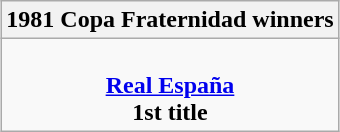<table class="wikitable" border="1" style="text-align: center; margin: 0 auto;">
<tr>
<th>1981 Copa Fraternidad winners</th>
</tr>
<tr>
<td align="center"><br><strong><a href='#'>Real España</a><br>1st title</strong></td>
</tr>
</table>
